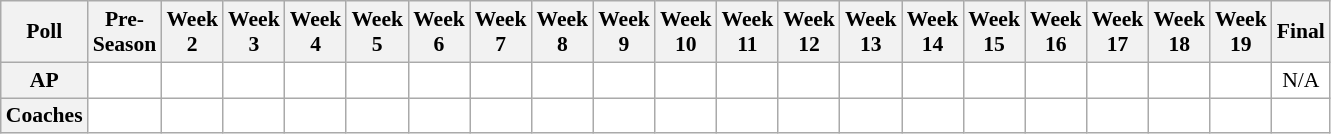<table class="wikitable" style="white-space:nowrap;font-size:90%">
<tr>
<th>Poll</th>
<th>Pre-<br>Season</th>
<th>Week<br>2</th>
<th>Week<br>3</th>
<th>Week<br>4</th>
<th>Week<br>5</th>
<th>Week<br>6</th>
<th>Week<br>7</th>
<th>Week<br>8</th>
<th>Week<br>9</th>
<th>Week<br>10</th>
<th>Week<br>11</th>
<th>Week<br>12</th>
<th>Week<br>13</th>
<th>Week<br>14</th>
<th>Week<br>15</th>
<th>Week<br>16</th>
<th>Week<br>17</th>
<th>Week<br>18</th>
<th>Week<br>19</th>
<th>Final</th>
</tr>
<tr style="text-align:center;">
<th>AP</th>
<td style="background:#FFF;"></td>
<td style="background:#FFF;"></td>
<td style="background:#FFF;"></td>
<td style="background:#FFF;"></td>
<td style="background:#FFF;"></td>
<td style="background:#FFF;"></td>
<td style="background:#FFF;"></td>
<td style="background:#FFF;"></td>
<td style="background:#FFF;"></td>
<td style="background:#FFF;"></td>
<td style="background:#FFF;"></td>
<td style="background:#FFF;"></td>
<td style="background:#FFF;"></td>
<td style="background:#FFF;"></td>
<td style="background:#FFF;"></td>
<td style="background:#FFF;"></td>
<td style="background:#FFF;"></td>
<td style="background:#FFF;"></td>
<td style="background:#FFF;"></td>
<td style="background:#FFF;">N/A</td>
</tr>
<tr style="text-align:center;">
<th>Coaches</th>
<td style="background:#FFF;"></td>
<td style="background:#FFF;"></td>
<td style="background:#FFF;"></td>
<td style="background:#FFF;"></td>
<td style="background:#FFF;"></td>
<td style="background:#FFF;"></td>
<td style="background:#FFF;"></td>
<td style="background:#FFF;"></td>
<td style="background:#FFF;"></td>
<td style="background:#FFF;"></td>
<td style="background:#FFF;"></td>
<td style="background:#FFF;"></td>
<td style="background:#FFF;"></td>
<td style="background:#FFF;"></td>
<td style="background:#FFF;"></td>
<td style="background:#FFF;"></td>
<td style="background:#FFF;"></td>
<td style="background:#FFF;"></td>
<td style="background:#FFF;"></td>
<td style="background:#FFF;"></td>
</tr>
</table>
